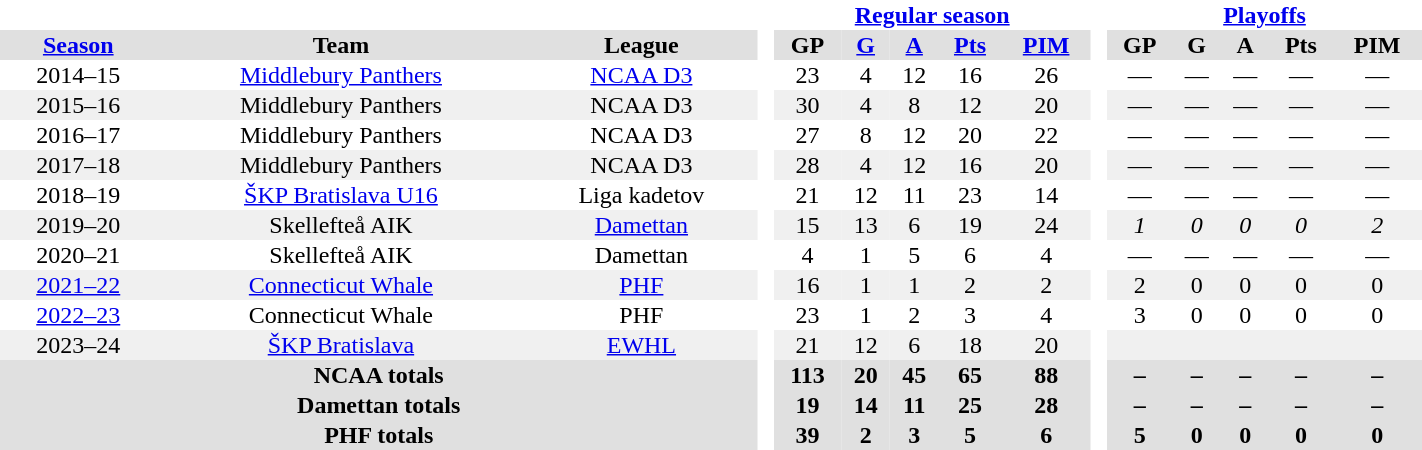<table border="0" cellpadding="1" cellspacing="0" width="75%" style="text-align:center">
<tr>
<th colspan="3" bgcolor="#ffffff"> </th>
<th rowspan="97" bgcolor="#ffffff"> </th>
<th colspan="5"><a href='#'>Regular season</a></th>
<th rowspan="97" bgcolor="#ffffff"> </th>
<th colspan="5"><a href='#'>Playoffs</a></th>
</tr>
<tr bgcolor="#e0e0e0">
<th><a href='#'>Season</a></th>
<th>Team</th>
<th>League</th>
<th>GP</th>
<th><a href='#'>G</a></th>
<th><a href='#'>A</a></th>
<th><a href='#'>Pts</a></th>
<th><a href='#'>PIM</a></th>
<th>GP</th>
<th>G</th>
<th>A</th>
<th>Pts</th>
<th>PIM</th>
</tr>
<tr>
<td>2014–15</td>
<td><a href='#'>Middlebury Panthers</a></td>
<td><a href='#'>NCAA D3</a></td>
<td>23</td>
<td>4</td>
<td>12</td>
<td>16</td>
<td>26</td>
<td>—</td>
<td>—</td>
<td>—</td>
<td>—</td>
<td>—</td>
</tr>
<tr bgcolor="#f0f0f0">
<td>2015–16</td>
<td>Middlebury Panthers</td>
<td>NCAA D3</td>
<td>30</td>
<td>4</td>
<td>8</td>
<td>12</td>
<td>20</td>
<td>—</td>
<td>—</td>
<td>—</td>
<td>—</td>
<td>—</td>
</tr>
<tr>
<td>2016–17</td>
<td>Middlebury Panthers</td>
<td>NCAA D3</td>
<td>27</td>
<td>8</td>
<td>12</td>
<td>20</td>
<td>22</td>
<td>—</td>
<td>—</td>
<td>—</td>
<td>—</td>
<td>—</td>
</tr>
<tr bgcolor="#f0f0f0">
<td>2017–18</td>
<td>Middlebury Panthers</td>
<td>NCAA D3</td>
<td>28</td>
<td>4</td>
<td>12</td>
<td>16</td>
<td>20</td>
<td>—</td>
<td>—</td>
<td>—</td>
<td>—</td>
<td>—</td>
</tr>
<tr>
<td>2018–19</td>
<td><a href='#'>ŠKP Bratislava U16</a></td>
<td>Liga kadetov</td>
<td>21</td>
<td>12</td>
<td>11</td>
<td>23</td>
<td>14</td>
<td>—</td>
<td>—</td>
<td>—</td>
<td>—</td>
<td>—</td>
</tr>
<tr bgcolor="#f0f0f0">
<td>2019–20</td>
<td>Skellefteå AIK</td>
<td><a href='#'>Damettan</a></td>
<td>15</td>
<td>13</td>
<td>6</td>
<td>19</td>
<td>24</td>
<td><em>1</em></td>
<td><em>0</em></td>
<td><em>0</em></td>
<td><em>0</em></td>
<td><em>2</em></td>
</tr>
<tr>
<td>2020–21</td>
<td>Skellefteå AIK</td>
<td>Damettan</td>
<td>4</td>
<td>1</td>
<td>5</td>
<td>6</td>
<td>4</td>
<td>—</td>
<td>—</td>
<td>—</td>
<td>—</td>
<td>—</td>
</tr>
<tr bgcolor="#f0f0f0">
<td><a href='#'>2021–22</a></td>
<td><a href='#'>Connecticut Whale</a></td>
<td><a href='#'>PHF</a></td>
<td>16</td>
<td>1</td>
<td>1</td>
<td>2</td>
<td>2</td>
<td>2</td>
<td>0</td>
<td>0</td>
<td>0</td>
<td>0</td>
</tr>
<tr>
<td><a href='#'>2022–23</a></td>
<td>Connecticut Whale</td>
<td>PHF</td>
<td>23</td>
<td>1</td>
<td>2</td>
<td>3</td>
<td>4</td>
<td>3</td>
<td>0</td>
<td>0</td>
<td>0</td>
<td>0</td>
</tr>
<tr bgcolor="#f0f0f0">
<td>2023–24</td>
<td><a href='#'>ŠKP Bratislava</a></td>
<td><a href='#'>EWHL</a></td>
<td>21</td>
<td>12</td>
<td>6</td>
<td>18</td>
<td>20</td>
<td></td>
<td></td>
<td></td>
<td></td>
<td></td>
</tr>
<tr bgcolor="#e0e0e0">
<th colspan="3">NCAA totals</th>
<th>113</th>
<th>20</th>
<th>45</th>
<th>65</th>
<th>88</th>
<th>–</th>
<th>–</th>
<th>–</th>
<th>–</th>
<th>–</th>
</tr>
<tr bgcolor="#e0e0e0">
<th colspan="3">Damettan totals</th>
<th>19</th>
<th>14</th>
<th>11</th>
<th>25</th>
<th>28</th>
<th>–</th>
<th>–</th>
<th>–</th>
<th>–</th>
<th>–</th>
</tr>
<tr bgcolor="#e0e0e0">
<th colspan="3">PHF totals</th>
<th>39</th>
<th>2</th>
<th>3</th>
<th>5</th>
<th>6</th>
<th>5</th>
<th>0</th>
<th>0</th>
<th>0</th>
<th>0</th>
</tr>
</table>
